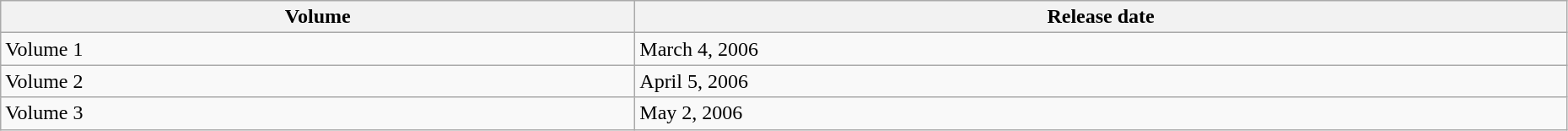<table class="wikitable" style="text-align: left; width: 98%;">
<tr>
<th>Volume</th>
<th>Release date</th>
</tr>
<tr>
<td>Volume 1</td>
<td>March 4, 2006</td>
</tr>
<tr>
<td>Volume 2</td>
<td>April 5, 2006</td>
</tr>
<tr>
<td>Volume 3</td>
<td>May 2, 2006</td>
</tr>
</table>
